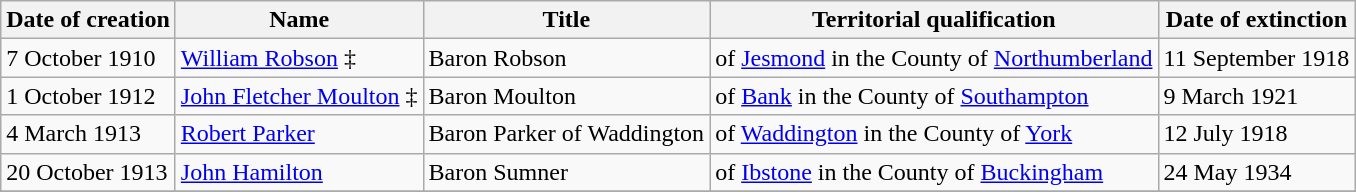<table class="wikitable">
<tr>
<th>Date of creation</th>
<th>Name</th>
<th>Title</th>
<th>Territorial qualification</th>
<th>Date of extinction</th>
</tr>
<tr>
<td>7 October 1910</td>
<td><a href='#'>William Robson</a> ‡</td>
<td>Baron Robson</td>
<td>of <a href='#'>Jesmond</a> in the County of <a href='#'>Northumberland</a></td>
<td>11 September 1918</td>
</tr>
<tr>
<td>1 October 1912</td>
<td><a href='#'>John Fletcher Moulton</a> ‡</td>
<td>Baron Moulton</td>
<td>of <a href='#'>Bank</a> in the County of <a href='#'>Southampton</a></td>
<td>9 March 1921</td>
</tr>
<tr>
<td>4 March 1913</td>
<td><a href='#'>Robert Parker</a></td>
<td>Baron Parker of Waddington</td>
<td>of <a href='#'>Waddington</a> in the County of <a href='#'>York</a></td>
<td>12 July 1918</td>
</tr>
<tr>
<td>20 October 1913</td>
<td><a href='#'>John Hamilton</a></td>
<td>Baron Sumner</td>
<td>of <a href='#'>Ibstone</a> in the County of <a href='#'>Buckingham</a></td>
<td>24 May 1934</td>
</tr>
<tr>
</tr>
</table>
